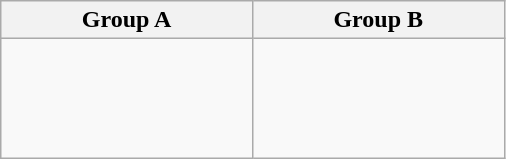<table class="wikitable">
<tr>
<th width=20%>Group A</th>
<th width=20%>Group B</th>
</tr>
<tr>
<td valign="top"><br><br>
<br>
<br></td>
<td valign="top"><br><br>
<br>
<br></td>
</tr>
</table>
